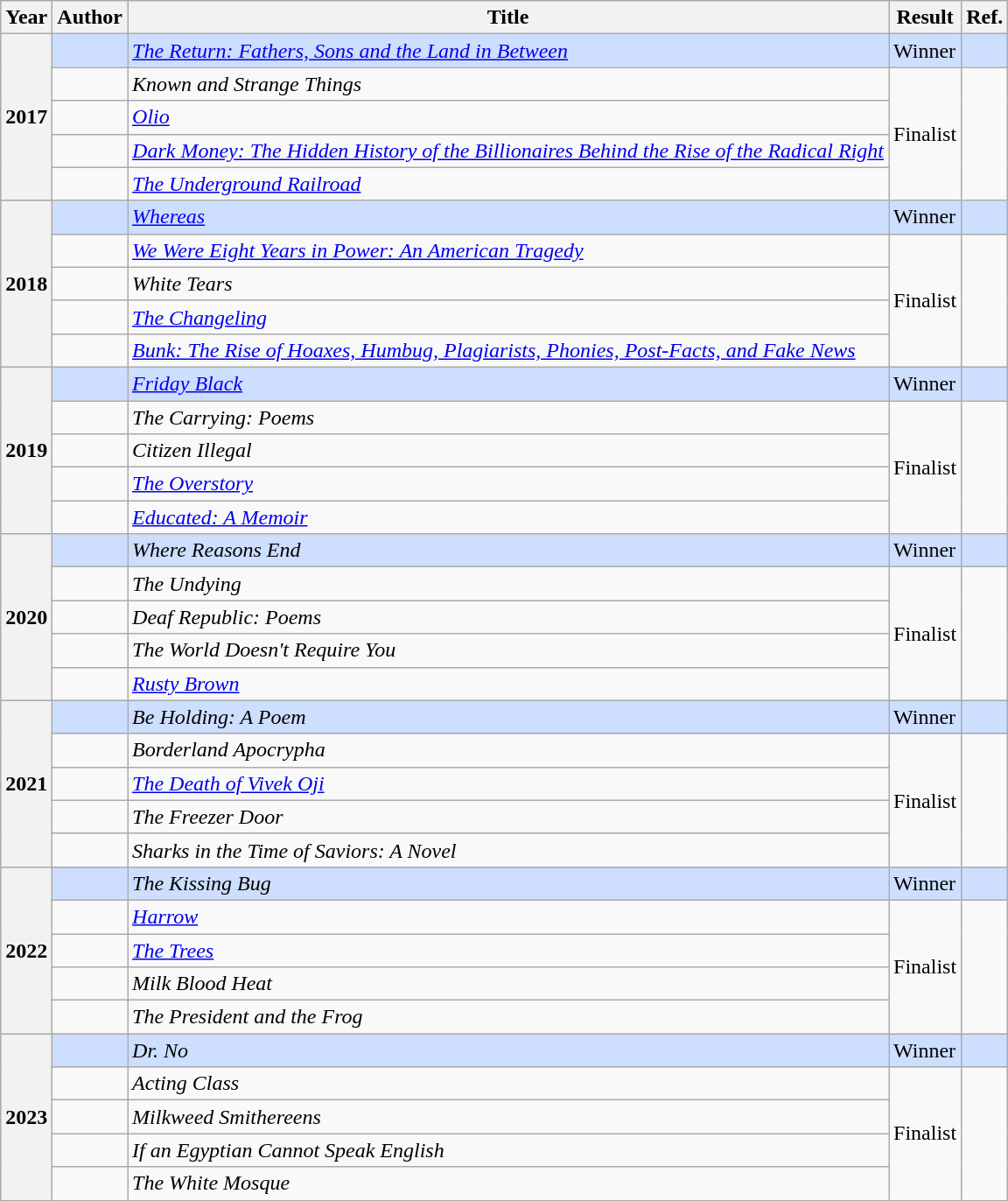<table class="wikitable sortable">
<tr>
<th>Year</th>
<th>Author</th>
<th>Title</th>
<th>Result</th>
<th>Ref.</th>
</tr>
<tr style="background:#cddeff">
<th rowspan="5">2017</th>
<td></td>
<td><em><a href='#'>The Return: Fathers, Sons and the Land in Between</a></em></td>
<td>Winner</td>
<td></td>
</tr>
<tr>
<td></td>
<td><em>Known and Strange Things</em></td>
<td rowspan="4">Finalist</td>
<td rowspan="4"></td>
</tr>
<tr>
<td></td>
<td><em><a href='#'>Olio</a></em></td>
</tr>
<tr>
<td></td>
<td><em><a href='#'>Dark Money: The Hidden History of the Billionaires Behind the Rise of the Radical Right</a></em></td>
</tr>
<tr>
<td></td>
<td><em><a href='#'>The Underground Railroad</a></em></td>
</tr>
<tr style="background:#cddeff">
<th rowspan="5">2018</th>
<td></td>
<td><em><a href='#'>Whereas</a></em></td>
<td>Winner</td>
<td></td>
</tr>
<tr>
<td></td>
<td><em><a href='#'>We Were Eight Years in Power: An American Tragedy</a></em></td>
<td rowspan="4">Finalist</td>
<td rowspan="4"></td>
</tr>
<tr>
<td></td>
<td><em>White Tears</em></td>
</tr>
<tr>
<td></td>
<td><em><a href='#'>The Changeling</a></em></td>
</tr>
<tr>
<td></td>
<td><em><a href='#'>Bunk: The Rise of Hoaxes, Humbug, Plagiarists, Phonies, Post-Facts, and Fake News</a></em></td>
</tr>
<tr style="background:#cddeff">
<th rowspan="5">2019</th>
<td></td>
<td><em><a href='#'>Friday Black</a></em></td>
<td>Winner</td>
<td></td>
</tr>
<tr>
<td></td>
<td><em>The Carrying: Poems</em></td>
<td rowspan="4">Finalist</td>
<td rowspan="4"></td>
</tr>
<tr>
<td></td>
<td><em>Citizen Illegal</em></td>
</tr>
<tr>
<td></td>
<td><em><a href='#'>The Overstory</a></em></td>
</tr>
<tr>
<td></td>
<td><em><a href='#'>Educated: A Memoir</a></em></td>
</tr>
<tr style="background:#cddeff">
<th rowspan="5">2020</th>
<td></td>
<td><em>Where Reasons End</em></td>
<td>Winner</td>
<td></td>
</tr>
<tr>
<td></td>
<td><em>The Undying</em></td>
<td rowspan="4">Finalist</td>
<td rowspan="4"></td>
</tr>
<tr>
<td></td>
<td><em>Deaf Republic: Poems</em></td>
</tr>
<tr>
<td></td>
<td><em>The World Doesn't Require You</em></td>
</tr>
<tr>
<td></td>
<td><em><a href='#'>Rusty Brown</a></em></td>
</tr>
<tr style="background:#cddeff">
<th rowspan="5">2021</th>
<td></td>
<td><em>Be Holding: A Poem</em></td>
<td>Winner</td>
<td></td>
</tr>
<tr>
<td></td>
<td><em>Borderland Apocrypha</em></td>
<td rowspan="4">Finalist</td>
<td rowspan="4"></td>
</tr>
<tr>
<td></td>
<td><em><a href='#'>The Death of Vivek Oji</a></em></td>
</tr>
<tr>
<td></td>
<td><em>The Freezer Door</em></td>
</tr>
<tr>
<td></td>
<td><em>Sharks in the Time of Saviors: A Novel</em></td>
</tr>
<tr style="background:#cddeff">
<th rowspan="5">2022</th>
<td></td>
<td><em>The Kissing Bug</em></td>
<td>Winner</td>
<td></td>
</tr>
<tr>
<td></td>
<td><em><a href='#'>Harrow</a></em></td>
<td rowspan="4">Finalist</td>
<td rowspan="4"></td>
</tr>
<tr>
<td></td>
<td><em><a href='#'>The Trees</a></em></td>
</tr>
<tr>
<td></td>
<td><em>Milk Blood Heat</em></td>
</tr>
<tr>
<td></td>
<td><em>The President and the Frog</em></td>
</tr>
<tr style="background:#cddeff">
<th rowspan="5">2023</th>
<td></td>
<td><em>Dr. No</em></td>
<td>Winner</td>
<td></td>
</tr>
<tr>
<td></td>
<td><em>Acting Class</em></td>
<td rowspan="4">Finalist</td>
<td rowspan="4"></td>
</tr>
<tr>
<td></td>
<td><em>Milkweed Smithereens</em></td>
</tr>
<tr>
<td></td>
<td><em>If an Egyptian Cannot Speak English</em></td>
</tr>
<tr>
<td></td>
<td><em>The White Mosque</em></td>
</tr>
</table>
